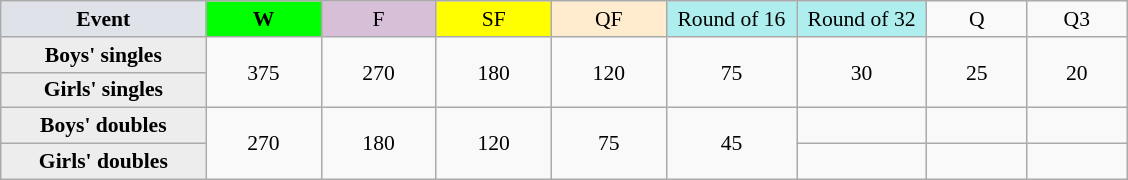<table class=wikitable style=font-size:90%;text-align:center>
<tr>
<td style="width:130px; background:#dfe2e9;"><strong>Event</strong></td>
<td style="width:70px; background:lime;"><strong>W</strong></td>
<td style="width:70px; background:thistle;">F</td>
<td style="width:70px; background:#ff0;">SF</td>
<td style="width:70px; background:#ffebcd;">QF</td>
<td style="width:80px; background:#afeeee;">Round of 16</td>
<td style="width:80px; background:#afeeee;">Round of 32</td>
<td style="width:60px;">Q</td>
<td style="width:60px;">Q3</td>
</tr>
<tr>
<th style="background:#ededed;">Boys' singles</th>
<td rowspan=2>375</td>
<td rowspan=2>270</td>
<td rowspan=2>180</td>
<td rowspan=2>120</td>
<td rowspan=2>75</td>
<td rowspan=2>30</td>
<td rowspan=2>25</td>
<td rowspan=2>20</td>
</tr>
<tr>
<th style="background:#ededed;">Girls' singles</th>
</tr>
<tr>
<th style="background:#ededed;">Boys' doubles</th>
<td rowspan=2>270</td>
<td rowspan=2>180</td>
<td rowspan=2>120</td>
<td rowspan=2>75</td>
<td rowspan=2>45</td>
<td></td>
<td></td>
<td></td>
</tr>
<tr>
<th style="background:#ededed;">Girls' doubles</th>
<td></td>
<td></td>
<td></td>
</tr>
</table>
